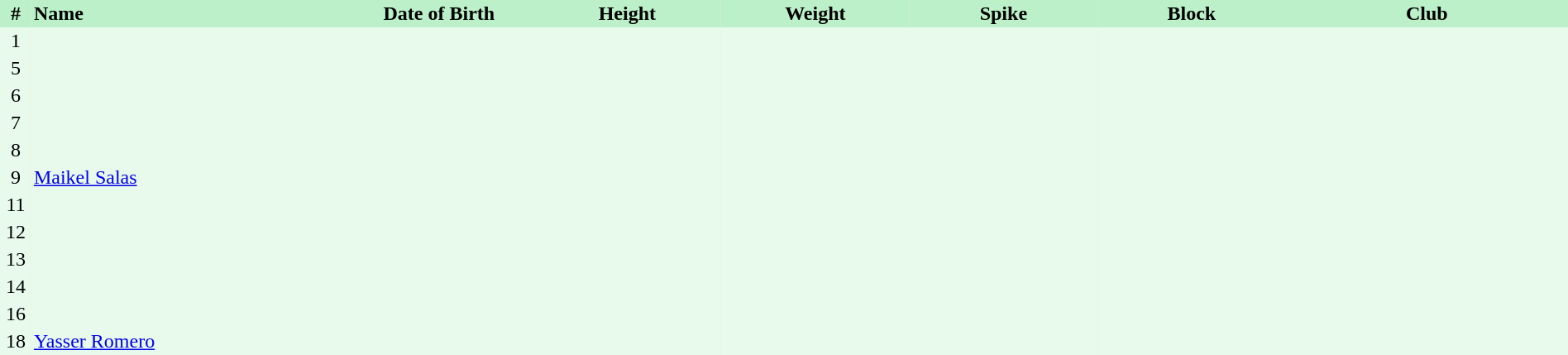<table border=0 cellpadding=2 cellspacing=0  |- bgcolor=#FFECCE style=text-align:center; font-size:90%; width=100%>
<tr bgcolor=#BBF0C9>
<th width=2%>#</th>
<th align=left width=20%>Name</th>
<th width=12%>Date of Birth</th>
<th width=12%>Height</th>
<th width=12%>Weight</th>
<th width=12%>Spike</th>
<th width=12%>Block</th>
<th width=20%>Club</th>
</tr>
<tr bgcolor=#E7FAEC>
<td>1</td>
<td align=left></td>
<td align=right></td>
<td></td>
<td></td>
<td></td>
<td></td>
<td></td>
</tr>
<tr bgcolor=#E7FAEC>
<td>5</td>
<td align=left></td>
<td align=right></td>
<td></td>
<td></td>
<td></td>
<td></td>
<td></td>
</tr>
<tr bgcolor=#E7FAEC>
<td>6</td>
<td align=left></td>
<td align=right></td>
<td></td>
<td></td>
<td></td>
<td></td>
<td></td>
</tr>
<tr bgcolor=#E7FAEC>
<td>7</td>
<td align=left></td>
<td align=right></td>
<td></td>
<td></td>
<td></td>
<td></td>
<td></td>
</tr>
<tr bgcolor=#E7FAEC>
<td>8</td>
<td align=left></td>
<td align=right></td>
<td></td>
<td></td>
<td></td>
<td></td>
<td></td>
</tr>
<tr bgcolor=#E7FAEC>
<td>9</td>
<td align=left><a href='#'>Maikel Salas</a></td>
<td align="right"></td>
<td></td>
<td></td>
<td></td>
<td></td>
<td></td>
</tr>
<tr bgcolor=#E7FAEC>
<td>11</td>
<td align=left></td>
<td align=right></td>
<td></td>
<td></td>
<td></td>
<td></td>
<td></td>
</tr>
<tr bgcolor=#E7FAEC>
<td>12</td>
<td align=left></td>
<td align=right></td>
<td></td>
<td></td>
<td></td>
<td></td>
<td></td>
</tr>
<tr bgcolor=#E7FAEC>
<td>13</td>
<td align=left></td>
<td align=right></td>
<td></td>
<td></td>
<td></td>
<td></td>
<td></td>
</tr>
<tr bgcolor=#E7FAEC>
<td>14</td>
<td align=left></td>
<td align=right></td>
<td></td>
<td></td>
<td></td>
<td></td>
<td></td>
</tr>
<tr bgcolor=#E7FAEC>
<td>16</td>
<td align=left></td>
<td align=right></td>
<td></td>
<td></td>
<td></td>
<td></td>
<td></td>
</tr>
<tr bgcolor=#E7FAEC>
<td>18</td>
<td align=left><a href='#'>Yasser Romero</a></td>
<td align="right"></td>
<td></td>
<td></td>
<td></td>
<td></td>
<td></td>
</tr>
</table>
